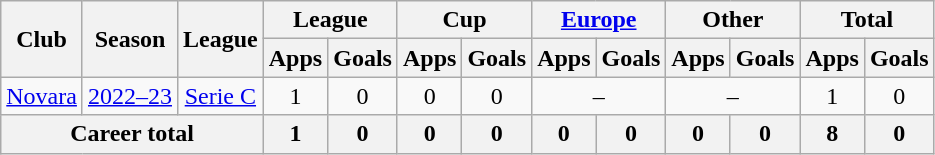<table class="wikitable" style="text-align:center">
<tr>
<th rowspan="2">Club</th>
<th rowspan="2">Season</th>
<th rowspan="2">League</th>
<th colspan="2">League</th>
<th colspan="2">Cup</th>
<th colspan="2"><a href='#'>Europe</a></th>
<th colspan="2">Other</th>
<th colspan="2">Total</th>
</tr>
<tr>
<th>Apps</th>
<th>Goals</th>
<th>Apps</th>
<th>Goals</th>
<th>Apps</th>
<th>Goals</th>
<th>Apps</th>
<th>Goals</th>
<th>Apps</th>
<th>Goals</th>
</tr>
<tr>
<td><a href='#'>Novara</a></td>
<td><a href='#'>2022–23</a></td>
<td><a href='#'>Serie C</a></td>
<td>1</td>
<td>0</td>
<td>0</td>
<td>0</td>
<td colspan="2">–</td>
<td colspan="2">–</td>
<td>1</td>
<td>0</td>
</tr>
<tr>
<th colspan="3">Career total</th>
<th>1</th>
<th>0</th>
<th>0</th>
<th>0</th>
<th>0</th>
<th>0</th>
<th>0</th>
<th>0</th>
<th>8</th>
<th>0</th>
</tr>
</table>
